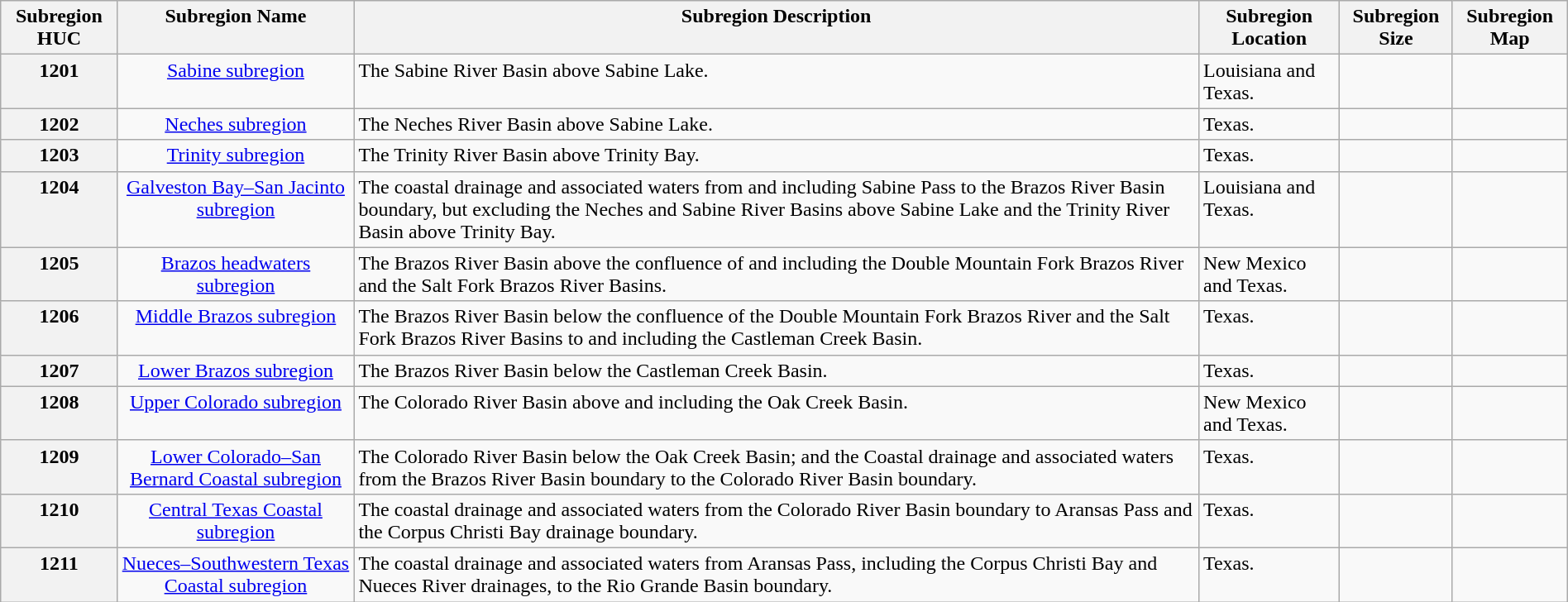<table class="wikitable" border="1" style="margin: 1em auto 1em auto;">
<tr valign="top">
<th scope="col">Subregion HUC</th>
<th scope="col">Subregion Name</th>
<th scope="col">Subregion Description</th>
<th scope="col">Subregion Location</th>
<th scope="col">Subregion Size</th>
<th scope="col">Subregion Map</th>
</tr>
<tr valign="top">
<th scope="row">1201</th>
<td align="center"><a href='#'>Sabine subregion</a></td>
<td align="left">The Sabine River Basin above Sabine Lake.</td>
<td>Louisiana and Texas.</td>
<td align="center"></td>
<td align="right"></td>
</tr>
<tr valign="top">
<th scope="row">1202</th>
<td align="center"><a href='#'>Neches subregion</a></td>
<td align="left">The Neches River Basin above Sabine Lake.</td>
<td>Texas.</td>
<td align="center"></td>
<td align="right"></td>
</tr>
<tr valign="top">
<th scope="row">1203</th>
<td align="center"><a href='#'>Trinity subregion</a></td>
<td align="left">The Trinity River Basin above Trinity Bay.</td>
<td>Texas.</td>
<td align="center"></td>
<td align="right"></td>
</tr>
<tr valign="top">
<th scope="row">1204</th>
<td align="center"><a href='#'>Galveston Bay–San Jacinto subregion</a></td>
<td align="left">The coastal drainage and associated waters from and including Sabine Pass to the Brazos River Basin boundary, but excluding the Neches and Sabine River Basins above Sabine Lake and the Trinity River Basin above Trinity Bay.</td>
<td>Louisiana and Texas.</td>
<td align="center"></td>
<td align="right"></td>
</tr>
<tr valign="top">
<th scope="row">1205</th>
<td align="center"><a href='#'>Brazos headwaters subregion</a></td>
<td align="left">The Brazos River Basin above the confluence of and including the Double Mountain Fork Brazos River and the Salt Fork Brazos River Basins.</td>
<td>New Mexico and Texas.</td>
<td align="center"></td>
<td align="right"></td>
</tr>
<tr valign="top">
<th scope="row">1206</th>
<td align="center"><a href='#'>Middle Brazos subregion</a></td>
<td align="left">The Brazos River Basin below the confluence of the Double Mountain Fork Brazos River and the Salt Fork Brazos River Basins to and including the Castleman Creek Basin.</td>
<td>Texas.</td>
<td align="center"></td>
<td align="right"></td>
</tr>
<tr valign="top">
<th scope="row">1207</th>
<td align="center"><a href='#'>Lower Brazos subregion</a></td>
<td align="left">The Brazos River Basin below the Castleman Creek Basin.</td>
<td>Texas.</td>
<td align="center"></td>
<td align="right"></td>
</tr>
<tr valign="top">
<th scope="row">1208</th>
<td align="center"><a href='#'>Upper Colorado subregion</a></td>
<td align="left">The Colorado River Basin above and including the Oak Creek Basin.</td>
<td>New Mexico and Texas.</td>
<td align="center"></td>
<td align="right"></td>
</tr>
<tr valign="top">
<th scope="row">1209</th>
<td align="center"><a href='#'>Lower Colorado–San Bernard Coastal subregion</a></td>
<td align="left">The Colorado River Basin below the Oak Creek Basin; and the Coastal drainage and associated waters from the Brazos River Basin boundary to the Colorado River Basin boundary.</td>
<td>Texas.</td>
<td align="center"></td>
<td align="right"></td>
</tr>
<tr valign="top">
<th scope="row">1210</th>
<td align="center"><a href='#'>Central Texas Coastal subregion</a></td>
<td align="left">The coastal drainage and associated waters from the Colorado River Basin boundary to Aransas Pass and the Corpus Christi Bay drainage boundary.</td>
<td>Texas.</td>
<td align="center"></td>
<td align="right"></td>
</tr>
<tr valign="top">
<th scope="row">1211</th>
<td align="center"><a href='#'>Nueces–Southwestern Texas Coastal subregion</a></td>
<td align="left">The coastal drainage and associated waters from Aransas Pass, including the Corpus Christi Bay and Nueces River drainages, to the Rio Grande Basin boundary.</td>
<td>Texas.</td>
<td align="center"></td>
<td align="right"></td>
</tr>
</table>
